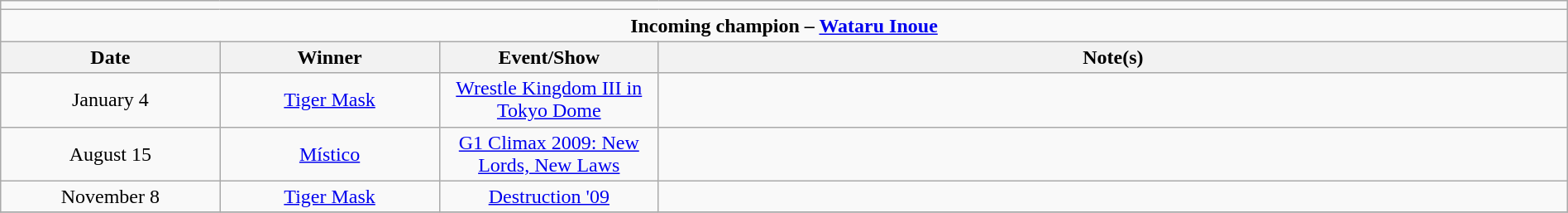<table class="wikitable" style="text-align:center; width:100%;">
<tr>
<td colspan="5"></td>
</tr>
<tr>
<td colspan="5"><strong>Incoming champion – <a href='#'>Wataru Inoue</a></strong></td>
</tr>
<tr>
<th width=14%>Date</th>
<th width=14%>Winner</th>
<th width=14%>Event/Show</th>
<th width=58%>Note(s)</th>
</tr>
<tr>
<td>January 4</td>
<td><a href='#'>Tiger Mask</a></td>
<td><a href='#'>Wrestle Kingdom III in Tokyo Dome</a></td>
<td align="left"></td>
</tr>
<tr>
<td>August 15</td>
<td><a href='#'>Místico</a></td>
<td><a href='#'>G1 Climax 2009: New Lords, New Laws</a></td>
<td align="left"></td>
</tr>
<tr>
<td>November 8</td>
<td><a href='#'>Tiger Mask</a></td>
<td><a href='#'>Destruction '09</a></td>
<td align="left"></td>
</tr>
<tr>
</tr>
</table>
